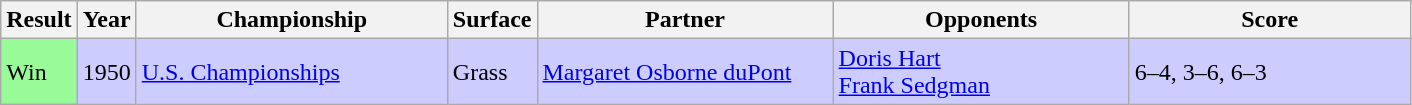<table class="sortable wikitable">
<tr>
<th style="width:40px">Result</th>
<th style="width:30px">Year</th>
<th style="width:200px">Championship</th>
<th style="width:50px">Surface</th>
<th style="width:190px">Partner</th>
<th style="width:190px">Opponents</th>
<th style="width:180px" class="unsortable">Score</th>
</tr>
<tr style="background:#ccf;">
<td style="background:#98fb98;">Win</td>
<td>1950</td>
<td><a href='#'>U.S. Championships</a></td>
<td>Grass</td>
<td> <a href='#'>Margaret Osborne duPont</a></td>
<td> <a href='#'>Doris Hart</a><br> <a href='#'>Frank Sedgman</a></td>
<td>6–4, 3–6, 6–3</td>
</tr>
</table>
